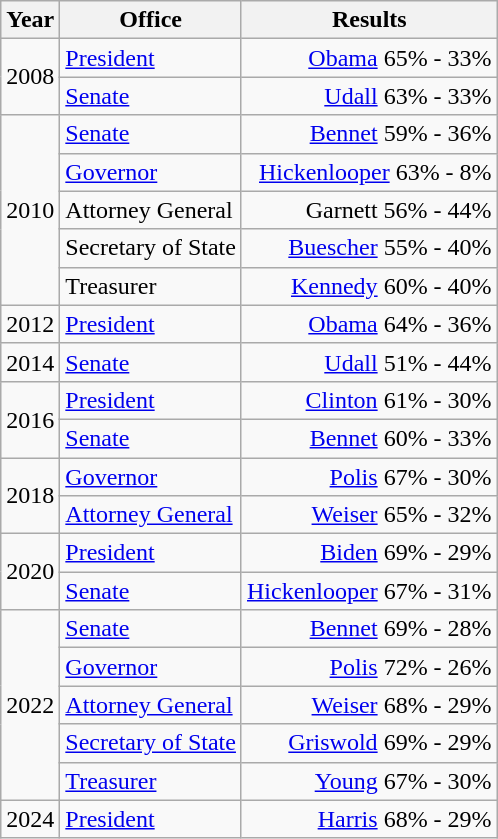<table class=wikitable>
<tr>
<th>Year</th>
<th>Office</th>
<th>Results</th>
</tr>
<tr>
<td rowspan=2>2008</td>
<td><a href='#'>President</a></td>
<td align="right" ><a href='#'>Obama</a> 65% - 33%</td>
</tr>
<tr>
<td><a href='#'>Senate</a></td>
<td align="right" ><a href='#'>Udall</a> 63% - 33%</td>
</tr>
<tr>
<td rowspan=5>2010</td>
<td><a href='#'>Senate</a></td>
<td align="right" ><a href='#'>Bennet</a> 59% - 36%</td>
</tr>
<tr>
<td><a href='#'>Governor</a></td>
<td align="right" ><a href='#'>Hickenlooper</a> 63% - 8%</td>
</tr>
<tr>
<td>Attorney General</td>
<td align="right" >Garnett 56% - 44%</td>
</tr>
<tr>
<td>Secretary of State</td>
<td align="right" ><a href='#'>Buescher</a> 55% - 40%</td>
</tr>
<tr>
<td>Treasurer</td>
<td align="right" ><a href='#'>Kennedy</a> 60% - 40%</td>
</tr>
<tr>
<td>2012</td>
<td><a href='#'>President</a></td>
<td align="right" ><a href='#'>Obama</a> 64% - 36%</td>
</tr>
<tr>
<td>2014</td>
<td><a href='#'>Senate</a></td>
<td align="right" ><a href='#'>Udall</a> 51% - 44%</td>
</tr>
<tr>
<td rowspan=2>2016</td>
<td><a href='#'>President</a></td>
<td align="right" ><a href='#'>Clinton</a> 61% - 30%</td>
</tr>
<tr>
<td><a href='#'>Senate</a></td>
<td align="right" ><a href='#'>Bennet</a> 60% - 33%</td>
</tr>
<tr>
<td rowspan=2>2018</td>
<td><a href='#'>Governor</a></td>
<td align="right" ><a href='#'>Polis</a> 67% - 30%</td>
</tr>
<tr>
<td><a href='#'>Attorney General</a></td>
<td align="right" ><a href='#'>Weiser</a> 65% - 32%</td>
</tr>
<tr>
<td rowspan=2>2020</td>
<td><a href='#'>President</a></td>
<td align="right" ><a href='#'>Biden</a> 69% - 29%</td>
</tr>
<tr>
<td><a href='#'>Senate</a></td>
<td align="right" ><a href='#'>Hickenlooper</a> 67% - 31%</td>
</tr>
<tr>
<td rowspan=5>2022</td>
<td><a href='#'>Senate</a></td>
<td align="right" ><a href='#'>Bennet</a> 69% - 28%</td>
</tr>
<tr>
<td><a href='#'>Governor</a></td>
<td align="right" ><a href='#'>Polis</a> 72% - 26%</td>
</tr>
<tr>
<td><a href='#'>Attorney General</a></td>
<td align="right" ><a href='#'>Weiser</a> 68% - 29%</td>
</tr>
<tr>
<td><a href='#'>Secretary of State</a></td>
<td align="right" ><a href='#'>Griswold</a> 69% - 29%</td>
</tr>
<tr>
<td><a href='#'>Treasurer</a></td>
<td align="right" ><a href='#'>Young</a> 67% - 30%</td>
</tr>
<tr>
<td>2024</td>
<td><a href='#'>President</a></td>
<td align="right" ><a href='#'>Harris</a> 68% - 29%</td>
</tr>
</table>
